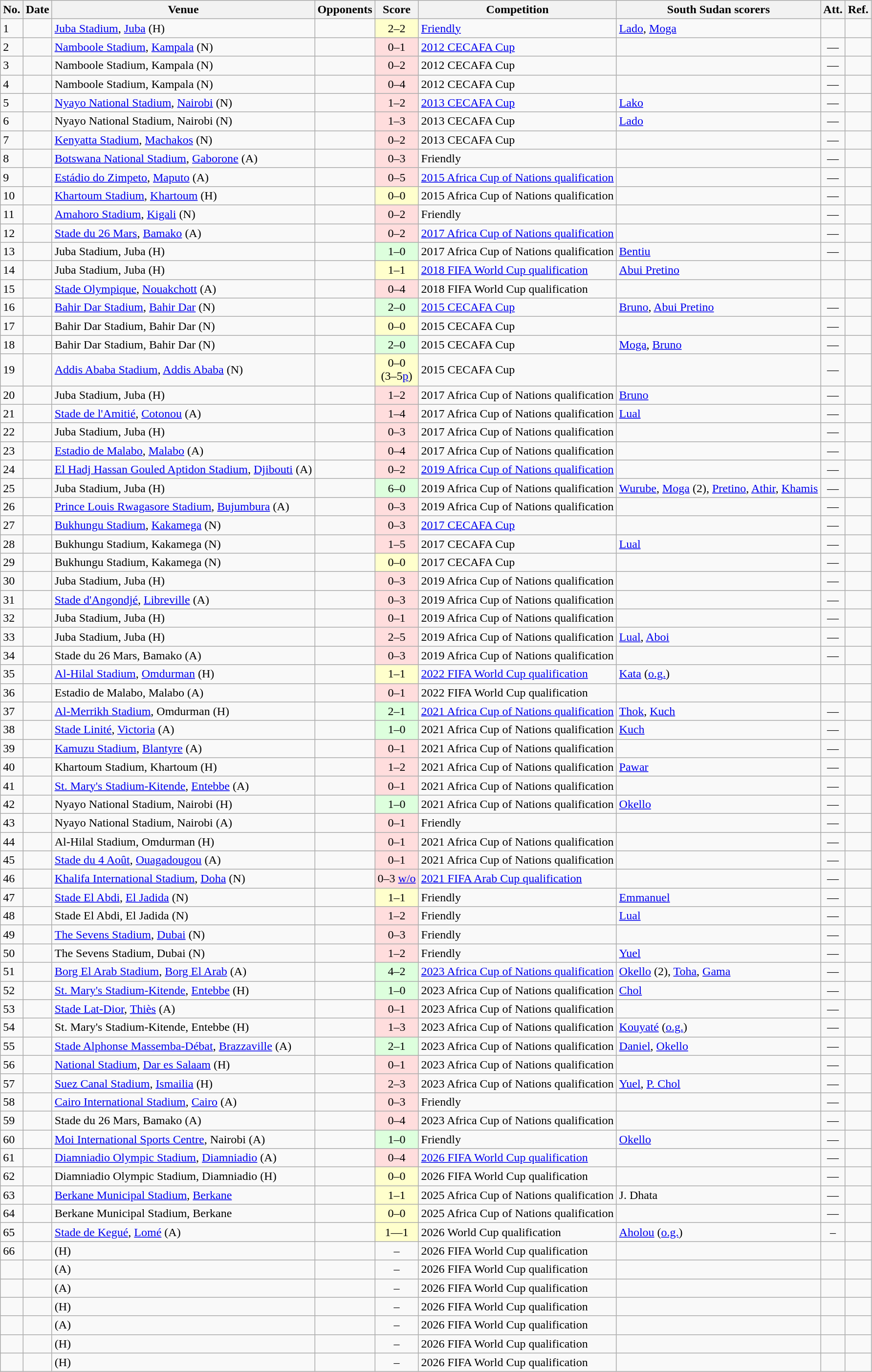<table class="wikitable sortable">
<tr>
<th>No.</th>
<th>Date</th>
<th>Venue</th>
<th>Opponents</th>
<th>Score</th>
<th>Competition</th>
<th class=unsortable>South Sudan scorers</th>
<th>Att.</th>
<th class=unsortable>Ref.</th>
</tr>
<tr>
<td>1</td>
<td></td>
<td><a href='#'>Juba Stadium</a>, <a href='#'>Juba</a> (H)</td>
<td></td>
<td align=center bgcolor=#ffffcc>2–2</td>
<td><a href='#'>Friendly</a></td>
<td><a href='#'>Lado</a>, <a href='#'>Moga</a></td>
<td align=center></td>
<td></td>
</tr>
<tr>
<td>2</td>
<td></td>
<td><a href='#'>Namboole Stadium</a>, <a href='#'>Kampala</a> (N)</td>
<td></td>
<td align=center bgcolor=#ffdddd>0–1</td>
<td><a href='#'>2012 CECAFA Cup</a></td>
<td></td>
<td align=center>—</td>
<td></td>
</tr>
<tr>
<td>3</td>
<td></td>
<td>Namboole Stadium, Kampala (N)</td>
<td></td>
<td align=center bgcolor=#ffdddd>0–2</td>
<td>2012 CECAFA Cup</td>
<td></td>
<td align=center>—</td>
<td></td>
</tr>
<tr>
<td>4</td>
<td></td>
<td>Namboole Stadium, Kampala (N)</td>
<td></td>
<td align=center bgcolor=#ffdddd>0–4</td>
<td>2012 CECAFA Cup</td>
<td></td>
<td align=center>—</td>
<td></td>
</tr>
<tr>
<td>5</td>
<td></td>
<td><a href='#'>Nyayo National Stadium</a>, <a href='#'>Nairobi</a> (N)</td>
<td></td>
<td align=center bgcolor=#ffdddd>1–2</td>
<td><a href='#'>2013 CECAFA Cup</a></td>
<td><a href='#'>Lako</a></td>
<td align=center>—</td>
<td></td>
</tr>
<tr>
<td>6</td>
<td></td>
<td>Nyayo National Stadium, Nairobi (N)</td>
<td></td>
<td align=center bgcolor=#ffdddd>1–3</td>
<td>2013 CECAFA Cup</td>
<td><a href='#'>Lado</a></td>
<td align=center>—</td>
<td></td>
</tr>
<tr>
<td>7</td>
<td></td>
<td><a href='#'>Kenyatta Stadium</a>, <a href='#'>Machakos</a> (N)</td>
<td></td>
<td align=center bgcolor=#ffdddd>0–2</td>
<td>2013 CECAFA Cup</td>
<td></td>
<td align=center>—</td>
<td></td>
</tr>
<tr>
<td>8</td>
<td></td>
<td><a href='#'>Botswana National Stadium</a>, <a href='#'>Gaborone</a> (A)</td>
<td></td>
<td align=center bgcolor=#ffdddd>0–3</td>
<td>Friendly</td>
<td></td>
<td align=center>—</td>
<td></td>
</tr>
<tr>
<td>9</td>
<td></td>
<td><a href='#'>Estádio do Zimpeto</a>, <a href='#'>Maputo</a> (A)</td>
<td></td>
<td align=center bgcolor=#ffdddd>0–5</td>
<td><a href='#'>2015 Africa Cup of Nations qualification</a></td>
<td></td>
<td align=center>—</td>
<td></td>
</tr>
<tr>
<td>10</td>
<td></td>
<td><a href='#'>Khartoum Stadium</a>, <a href='#'>Khartoum</a> (H)</td>
<td></td>
<td align=center bgcolor=#ffffcc>0–0</td>
<td>2015 Africa Cup of Nations qualification</td>
<td></td>
<td align=center>—</td>
<td></td>
</tr>
<tr>
<td>11</td>
<td></td>
<td><a href='#'>Amahoro Stadium</a>, <a href='#'>Kigali</a> (N)</td>
<td></td>
<td align=center bgcolor=#ffdddd>0–2</td>
<td>Friendly</td>
<td></td>
<td align=center>—</td>
<td></td>
</tr>
<tr>
<td>12</td>
<td></td>
<td><a href='#'>Stade du 26 Mars</a>, <a href='#'>Bamako</a> (A)</td>
<td></td>
<td align=center bgcolor=#ffdddd>0–2</td>
<td><a href='#'>2017 Africa Cup of Nations qualification</a></td>
<td></td>
<td align=center>—</td>
<td></td>
</tr>
<tr>
<td>13</td>
<td></td>
<td>Juba Stadium, Juba (H)</td>
<td></td>
<td align=center bgcolor=#ddffdd>1–0</td>
<td>2017 Africa Cup of Nations qualification</td>
<td><a href='#'>Bentiu</a></td>
<td align=center>—</td>
<td></td>
</tr>
<tr>
<td>14</td>
<td></td>
<td>Juba Stadium, Juba (H)</td>
<td></td>
<td align=center bgcolor=#ffffcc>1–1</td>
<td><a href='#'>2018 FIFA World Cup qualification</a></td>
<td><a href='#'>Abui Pretino</a></td>
<td align=center></td>
<td></td>
</tr>
<tr>
<td>15</td>
<td></td>
<td><a href='#'>Stade Olympique</a>, <a href='#'>Nouakchott</a> (A)</td>
<td></td>
<td align=center bgcolor=#ffdddd>0–4</td>
<td>2018 FIFA World Cup qualification</td>
<td></td>
<td align=center></td>
<td></td>
</tr>
<tr>
<td>16</td>
<td></td>
<td><a href='#'>Bahir Dar Stadium</a>, <a href='#'>Bahir Dar</a> (N)</td>
<td></td>
<td align=center bgcolor=#ddffdd>2–0</td>
<td><a href='#'>2015 CECAFA Cup</a></td>
<td><a href='#'>Bruno</a>, <a href='#'>Abui Pretino</a></td>
<td align=center>—</td>
<td></td>
</tr>
<tr>
<td>17</td>
<td></td>
<td>Bahir Dar Stadium, Bahir Dar (N)</td>
<td></td>
<td align=center bgcolor=#ffffcc>0–0</td>
<td>2015 CECAFA Cup</td>
<td></td>
<td align=center>—</td>
<td></td>
</tr>
<tr>
<td>18</td>
<td></td>
<td>Bahir Dar Stadium, Bahir Dar (N)</td>
<td></td>
<td align=center bgcolor=#ddffdd>2–0</td>
<td>2015 CECAFA Cup</td>
<td><a href='#'>Moga</a>, <a href='#'>Bruno</a></td>
<td align=center>—</td>
<td></td>
</tr>
<tr>
<td>19</td>
<td></td>
<td><a href='#'>Addis Ababa Stadium</a>, <a href='#'>Addis Ababa</a> (N)</td>
<td></td>
<td align=center bgcolor=#ffffcc>0–0<br>(3–5<a href='#'>p</a>)</td>
<td>2015 CECAFA Cup</td>
<td></td>
<td align=center>—</td>
<td></td>
</tr>
<tr>
<td>20</td>
<td></td>
<td>Juba Stadium, Juba (H)</td>
<td></td>
<td align=center bgcolor=#ffdddd>1–2</td>
<td>2017 Africa Cup of Nations qualification</td>
<td><a href='#'>Bruno</a></td>
<td align=center>—</td>
<td></td>
</tr>
<tr>
<td>21</td>
<td></td>
<td><a href='#'>Stade de l'Amitié</a>, <a href='#'>Cotonou</a> (A)</td>
<td></td>
<td align=center bgcolor=#ffdddd>1–4</td>
<td>2017 Africa Cup of Nations qualification</td>
<td><a href='#'>Lual</a></td>
<td align=center>—</td>
<td></td>
</tr>
<tr>
<td>22</td>
<td></td>
<td>Juba Stadium, Juba (H)</td>
<td></td>
<td align=center bgcolor=#ffdddd>0–3</td>
<td>2017 Africa Cup of Nations qualification</td>
<td></td>
<td align=center>—</td>
<td></td>
</tr>
<tr>
<td>23</td>
<td></td>
<td><a href='#'>Estadio de Malabo</a>, <a href='#'>Malabo</a> (A)</td>
<td></td>
<td align=center bgcolor=#ffdddd>0–4</td>
<td>2017 Africa Cup of Nations qualification</td>
<td></td>
<td align=center>—</td>
<td></td>
</tr>
<tr>
<td>24</td>
<td></td>
<td><a href='#'>El Hadj Hassan Gouled Aptidon Stadium</a>, <a href='#'>Djibouti</a> (A)</td>
<td></td>
<td align=center bgcolor=#ffdddd>0–2</td>
<td><a href='#'>2019 Africa Cup of Nations qualification</a></td>
<td></td>
<td align=center>—</td>
<td></td>
</tr>
<tr>
<td>25</td>
<td></td>
<td>Juba Stadium, Juba (H)</td>
<td></td>
<td align=center bgcolor=#ddffdd>6–0</td>
<td>2019 Africa Cup of Nations qualification</td>
<td><a href='#'>Wurube</a>, <a href='#'>Moga</a> (2), <a href='#'>Pretino</a>, <a href='#'>Athir</a>, <a href='#'>Khamis</a></td>
<td align=center>—</td>
<td></td>
</tr>
<tr>
<td>26</td>
<td></td>
<td><a href='#'>Prince Louis Rwagasore Stadium</a>, <a href='#'>Bujumbura</a> (A)</td>
<td></td>
<td align=center bgcolor=#ffdddd>0–3</td>
<td>2019 Africa Cup of Nations qualification</td>
<td></td>
<td align=center>—</td>
<td></td>
</tr>
<tr>
<td>27</td>
<td></td>
<td><a href='#'>Bukhungu Stadium</a>, <a href='#'>Kakamega</a> (N)</td>
<td></td>
<td align=center bgcolor=#ffdddd>0–3</td>
<td><a href='#'>2017 CECAFA Cup</a></td>
<td></td>
<td align=center>—</td>
<td></td>
</tr>
<tr>
<td>28</td>
<td></td>
<td>Bukhungu Stadium, Kakamega (N)</td>
<td></td>
<td align=center bgcolor=#ffdddd>1–5</td>
<td>2017 CECAFA Cup</td>
<td><a href='#'>Lual</a></td>
<td align=center>—</td>
<td></td>
</tr>
<tr>
<td>29</td>
<td></td>
<td>Bukhungu Stadium, Kakamega (N)</td>
<td></td>
<td align=center bgcolor=#ffffcc>0–0</td>
<td>2017 CECAFA Cup</td>
<td></td>
<td align=center>—</td>
<td></td>
</tr>
<tr>
<td>30</td>
<td></td>
<td>Juba Stadium, Juba (H)</td>
<td></td>
<td align=center bgcolor=#ffdddd>0–3</td>
<td>2019 Africa Cup of Nations qualification</td>
<td></td>
<td align=center>—</td>
<td></td>
</tr>
<tr>
<td>31</td>
<td></td>
<td><a href='#'>Stade d'Angondjé</a>, <a href='#'>Libreville</a> (A)</td>
<td></td>
<td align=center bgcolor=#ffdddd>0–3</td>
<td>2019 Africa Cup of Nations qualification</td>
<td></td>
<td align=center>—</td>
<td></td>
</tr>
<tr>
<td>32</td>
<td></td>
<td>Juba Stadium, Juba (H)</td>
<td></td>
<td align=center bgcolor=#ffdddd>0–1</td>
<td>2019 Africa Cup of Nations qualification</td>
<td></td>
<td align=center>—</td>
<td></td>
</tr>
<tr>
<td>33</td>
<td></td>
<td>Juba Stadium, Juba (H)</td>
<td></td>
<td align=center bgcolor=#ffdddd>2–5</td>
<td>2019 Africa Cup of Nations qualification</td>
<td><a href='#'>Lual</a>, <a href='#'>Aboi</a></td>
<td align=center>—</td>
<td></td>
</tr>
<tr>
<td>34</td>
<td></td>
<td>Stade du 26 Mars, Bamako (A)</td>
<td></td>
<td align=center bgcolor=#ffdddd>0–3</td>
<td>2019 Africa Cup of Nations qualification</td>
<td></td>
<td align=center>—</td>
<td></td>
</tr>
<tr>
<td>35</td>
<td></td>
<td><a href='#'>Al-Hilal Stadium</a>, <a href='#'>Omdurman</a> (H)</td>
<td></td>
<td align=center bgcolor=#ffffcc>1–1</td>
<td><a href='#'>2022 FIFA World Cup qualification</a></td>
<td><a href='#'>Kata</a> (<a href='#'>o.g.</a>)</td>
<td align=center></td>
<td></td>
</tr>
<tr>
<td>36</td>
<td></td>
<td>Estadio de Malabo, Malabo (A)</td>
<td></td>
<td align=center bgcolor=#ffdddd>0–1</td>
<td>2022 FIFA World Cup qualification</td>
<td></td>
<td align=center></td>
<td></td>
</tr>
<tr>
<td>37</td>
<td></td>
<td><a href='#'>Al-Merrikh Stadium</a>, Omdurman (H)</td>
<td></td>
<td align=center bgcolor=#ddffdd>2–1</td>
<td><a href='#'>2021 Africa Cup of Nations qualification</a></td>
<td><a href='#'>Thok</a>, <a href='#'>Kuch</a></td>
<td align=center>—</td>
<td></td>
</tr>
<tr>
<td>38</td>
<td></td>
<td><a href='#'>Stade Linité</a>, <a href='#'>Victoria</a> (A)</td>
<td></td>
<td align=center bgcolor=#ddffdd>1–0</td>
<td>2021 Africa Cup of Nations qualification</td>
<td><a href='#'>Kuch</a></td>
<td align=center>—</td>
<td></td>
</tr>
<tr>
<td>39</td>
<td></td>
<td><a href='#'>Kamuzu Stadium</a>, <a href='#'>Blantyre</a> (A)</td>
<td></td>
<td align=center bgcolor=#ffdddd>0–1</td>
<td>2021 Africa Cup of Nations qualification</td>
<td></td>
<td align=center>—</td>
<td></td>
</tr>
<tr>
<td>40</td>
<td></td>
<td>Khartoum Stadium, Khartoum (H)</td>
<td></td>
<td align=center bgcolor=#ffdddd>1–2</td>
<td>2021 Africa Cup of Nations qualification</td>
<td><a href='#'>Pawar</a></td>
<td align=center>—</td>
<td></td>
</tr>
<tr>
<td>41</td>
<td></td>
<td><a href='#'>St. Mary's Stadium-Kitende</a>, <a href='#'>Entebbe</a> (A)</td>
<td></td>
<td align=center bgcolor=#ffdddd>0–1</td>
<td>2021 Africa Cup of Nations qualification</td>
<td></td>
<td align=center>—</td>
<td></td>
</tr>
<tr>
<td>42</td>
<td></td>
<td>Nyayo National Stadium, Nairobi (H)</td>
<td></td>
<td align=center bgcolor=#ddffdd>1–0</td>
<td>2021 Africa Cup of Nations qualification</td>
<td><a href='#'>Okello</a></td>
<td align=center>—</td>
<td></td>
</tr>
<tr>
<td>43</td>
<td></td>
<td>Nyayo National Stadium, Nairobi (A)</td>
<td></td>
<td align=center bgcolor=#ffdddd>0–1</td>
<td>Friendly</td>
<td></td>
<td align=center>—</td>
<td></td>
</tr>
<tr>
<td>44</td>
<td></td>
<td>Al-Hilal Stadium, Omdurman (H)</td>
<td></td>
<td align=center bgcolor=#ffdddd>0–1</td>
<td>2021 Africa Cup of Nations qualification</td>
<td></td>
<td align=center>—</td>
<td></td>
</tr>
<tr>
<td>45</td>
<td></td>
<td><a href='#'>Stade du 4 Août</a>, <a href='#'>Ouagadougou</a> (A)</td>
<td></td>
<td align=center bgcolor=#ffdddd>0–1</td>
<td>2021 Africa Cup of Nations qualification</td>
<td></td>
<td align=center>—</td>
<td></td>
</tr>
<tr>
<td>46</td>
<td></td>
<td><a href='#'>Khalifa International Stadium</a>, <a href='#'>Doha</a> (N)</td>
<td></td>
<td align=center bgcolor=#ffdddd>0–3 <a href='#'>w/o</a></td>
<td><a href='#'>2021 FIFA Arab Cup qualification</a></td>
<td></td>
<td align=center>—</td>
<td></td>
</tr>
<tr>
<td>47</td>
<td></td>
<td><a href='#'>Stade El Abdi</a>, <a href='#'>El Jadida</a> (N)</td>
<td></td>
<td align=center bgcolor=#ffffcc>1–1</td>
<td>Friendly</td>
<td><a href='#'>Emmanuel</a></td>
<td align=center>—</td>
<td></td>
</tr>
<tr>
<td>48</td>
<td></td>
<td>Stade El Abdi, El Jadida (N)</td>
<td></td>
<td align=center bgcolor=#ffdddd>1–2</td>
<td>Friendly</td>
<td><a href='#'>Lual</a></td>
<td align=center>—</td>
<td></td>
</tr>
<tr>
<td>49</td>
<td></td>
<td><a href='#'>The Sevens Stadium</a>, <a href='#'>Dubai</a> (N)</td>
<td></td>
<td align=center bgcolor=#ffdddd>0–3</td>
<td>Friendly</td>
<td></td>
<td align=center>—</td>
<td></td>
</tr>
<tr>
<td>50</td>
<td></td>
<td>The Sevens Stadium, Dubai (N)</td>
<td></td>
<td align=center bgcolor=#ffdddd>1–2</td>
<td>Friendly</td>
<td><a href='#'>Yuel</a></td>
<td align=center>—</td>
<td></td>
</tr>
<tr>
<td>51</td>
<td></td>
<td><a href='#'>Borg El Arab Stadium</a>, <a href='#'>Borg El Arab</a> (A)</td>
<td></td>
<td align=center bgcolor=#ddffdd>4–2</td>
<td><a href='#'>2023 Africa Cup of Nations qualification</a></td>
<td><a href='#'>Okello</a> (2), <a href='#'>Toha</a>, <a href='#'>Gama</a></td>
<td align=center>—</td>
<td></td>
</tr>
<tr>
<td>52</td>
<td></td>
<td><a href='#'>St. Mary's Stadium-Kitende</a>, <a href='#'>Entebbe</a> (H)</td>
<td></td>
<td align=center bgcolor=#ddffdd>1–0</td>
<td>2023 Africa Cup of Nations qualification</td>
<td><a href='#'>Chol</a></td>
<td align=center>—</td>
<td></td>
</tr>
<tr>
<td>53</td>
<td></td>
<td><a href='#'>Stade Lat-Dior</a>, <a href='#'>Thiès</a> (A)</td>
<td></td>
<td align=center bgcolor=#ffdddd>0–1</td>
<td>2023 Africa Cup of Nations qualification</td>
<td></td>
<td align=center>—</td>
<td></td>
</tr>
<tr>
<td>54</td>
<td></td>
<td>St. Mary's Stadium-Kitende, Entebbe (H)</td>
<td></td>
<td align=center bgcolor=#ffdddd>1–3</td>
<td>2023 Africa Cup of Nations qualification</td>
<td><a href='#'>Kouyaté</a> (<a href='#'>o.g.</a>)</td>
<td align=center>—</td>
<td></td>
</tr>
<tr>
<td>55</td>
<td></td>
<td><a href='#'>Stade Alphonse Massemba-Débat</a>, <a href='#'>Brazzaville</a> (A)</td>
<td></td>
<td align=center bgcolor=#ddffdd>2–1</td>
<td>2023 Africa Cup of Nations qualification</td>
<td><a href='#'>Daniel</a>, <a href='#'>Okello</a></td>
<td align=center>—</td>
<td></td>
</tr>
<tr>
<td>56</td>
<td></td>
<td><a href='#'>National Stadium</a>, <a href='#'>Dar es Salaam</a> (H)</td>
<td></td>
<td align=center bgcolor=#ffdddd>0–1</td>
<td>2023 Africa Cup of Nations qualification</td>
<td></td>
<td align=center>—</td>
<td></td>
</tr>
<tr>
<td>57</td>
<td></td>
<td><a href='#'>Suez Canal Stadium</a>, <a href='#'>Ismailia</a> (H)</td>
<td></td>
<td align=center bgcolor=#ffdddd>2–3</td>
<td>2023 Africa Cup of Nations qualification</td>
<td><a href='#'>Yuel</a>, <a href='#'>P. Chol</a></td>
<td align=center>—</td>
<td></td>
</tr>
<tr>
<td>58</td>
<td></td>
<td><a href='#'>Cairo International Stadium</a>, <a href='#'>Cairo</a> (A)</td>
<td></td>
<td align=center bgcolor=#ffdddd>0–3</td>
<td>Friendly</td>
<td></td>
<td align=center>—</td>
<td></td>
</tr>
<tr>
<td>59</td>
<td></td>
<td>Stade du 26 Mars, Bamako (A)</td>
<td></td>
<td align=center bgcolor=#ffdddd>0–4</td>
<td>2023 Africa Cup of Nations qualification</td>
<td></td>
<td align=center>—</td>
<td></td>
</tr>
<tr>
<td>60</td>
<td></td>
<td><a href='#'>Moi International Sports Centre</a>, Nairobi (A)</td>
<td></td>
<td align=center bgcolor=#ddffdd>1–0</td>
<td>Friendly</td>
<td><a href='#'>Okello</a></td>
<td align=center>—</td>
<td></td>
</tr>
<tr>
<td>61</td>
<td></td>
<td><a href='#'>Diamniadio Olympic Stadium</a>, <a href='#'>Diamniadio</a> (A)</td>
<td></td>
<td align=center bgcolor=#ffdddd>0–4</td>
<td><a href='#'>2026 FIFA World Cup qualification</a></td>
<td></td>
<td align=center>—</td>
<td></td>
</tr>
<tr>
<td>62</td>
<td></td>
<td>Diamniadio Olympic Stadium, Diamniadio (H)</td>
<td></td>
<td align=center bgcolor=#ffffcc>0–0</td>
<td>2026 FIFA World Cup qualification</td>
<td></td>
<td align=center>—</td>
<td></td>
</tr>
<tr>
<td>63</td>
<td></td>
<td><a href='#'>Berkane Municipal Stadium</a>, <a href='#'>Berkane</a></td>
<td></td>
<td align=center bgcolor=#ffffcc>1–1</td>
<td>2025 Africa Cup of Nations qualification</td>
<td>J. Dhata</td>
<td align=center>—</td>
<td></td>
</tr>
<tr>
<td>64</td>
<td></td>
<td>Berkane Municipal Stadium, Berkane</td>
<td></td>
<td align=center bgcolor=#ffffcc>0–0</td>
<td>2025 Africa Cup of Nations qualification</td>
<td></td>
<td align=center>—</td>
<td></td>
</tr>
<tr>
<td>65</td>
<td></td>
<td><a href='#'>Stade de Kegué</a>, <a href='#'>Lomé</a> (A)</td>
<td></td>
<td align=center bgcolor=#ffffcc>1—1</td>
<td>2026 World Cup qualification</td>
<td><a href='#'>Aholou</a> (<a href='#'>o.g.</a>)</td>
<td align=center>–</td>
<td></td>
</tr>
<tr>
<td>66</td>
<td></td>
<td>(H)</td>
<td></td>
<td align=center>–</td>
<td>2026 FIFA World Cup qualification</td>
<td></td>
<td align=center></td>
<td></td>
</tr>
<tr>
<td></td>
<td></td>
<td>(A)</td>
<td></td>
<td align=center>–</td>
<td>2026 FIFA World Cup qualification</td>
<td></td>
<td align=center></td>
<td></td>
</tr>
<tr>
<td></td>
<td></td>
<td>(A)</td>
<td></td>
<td align=center>–</td>
<td>2026 FIFA World Cup qualification</td>
<td></td>
<td align=center></td>
<td></td>
</tr>
<tr>
<td></td>
<td></td>
<td>(H)</td>
<td></td>
<td align=center>–</td>
<td>2026 FIFA World Cup qualification</td>
<td></td>
<td align=center></td>
<td></td>
</tr>
<tr>
<td></td>
<td></td>
<td>(A)</td>
<td></td>
<td align=center>–</td>
<td>2026 FIFA World Cup qualification</td>
<td></td>
<td align=center></td>
<td></td>
</tr>
<tr>
<td></td>
<td></td>
<td>(H)</td>
<td></td>
<td align=center>–</td>
<td>2026 FIFA World Cup qualification</td>
<td></td>
<td align=center></td>
<td></td>
</tr>
<tr>
<td></td>
<td></td>
<td>(H)</td>
<td></td>
<td align=center>–</td>
<td>2026 FIFA World Cup qualification</td>
<td></td>
<td align=center></td>
<td></td>
</tr>
</table>
